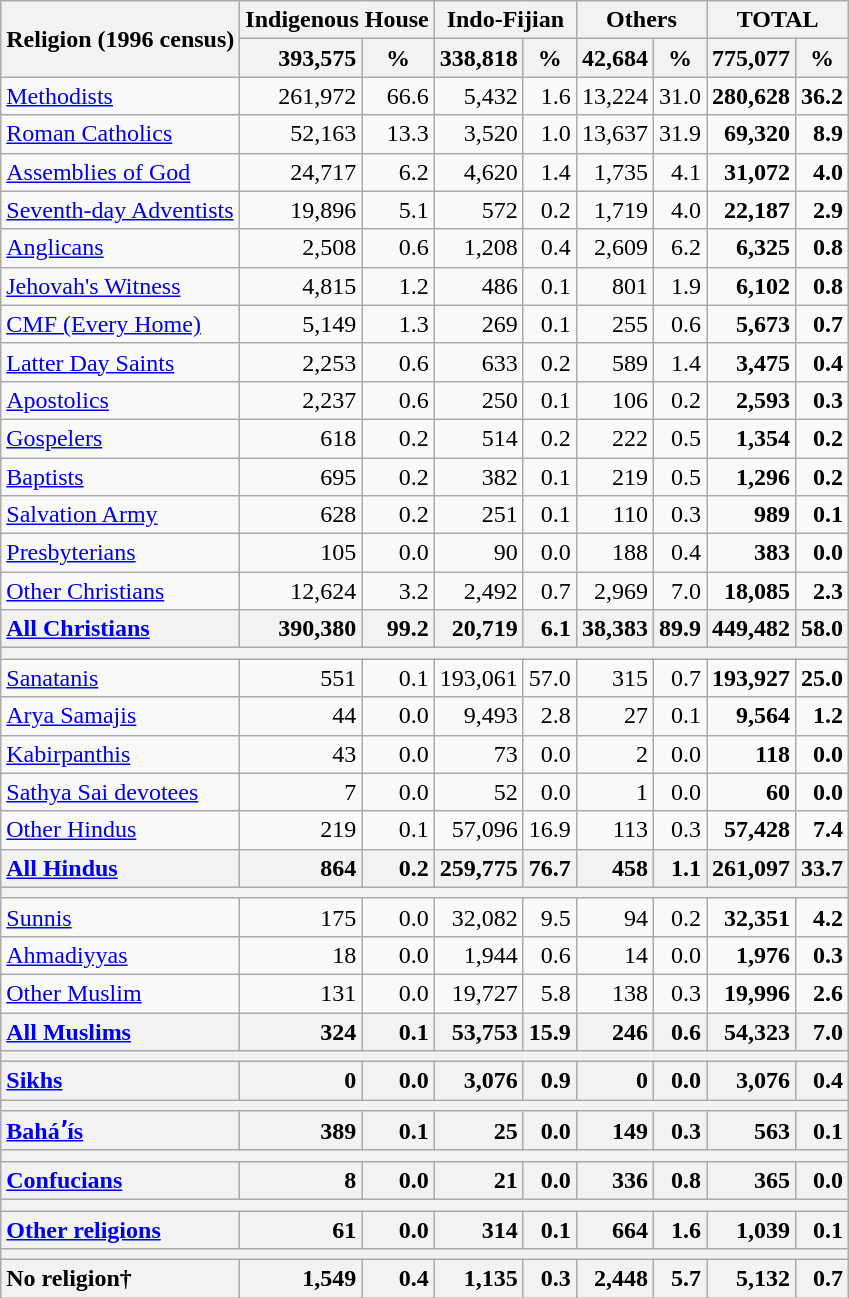<table class="wikitable" style=text-align:right>
<tr>
<th rowspan=2>Religion (1996 census)</th>
<th colspan=2>Indigenous House</th>
<th colspan=2>Indo-Fijian</th>
<th colspan=2>Others</th>
<th colspan=2>TOTAL</th>
</tr>
<tr>
<th style=text-align:right>393,575</th>
<th>%</th>
<th style=text-align:right>338,818</th>
<th>%</th>
<th style=text-align:right>42,684</th>
<th>%</th>
<th style=text-align:right>775,077</th>
<th>%</th>
</tr>
<tr>
<td style=text-align:left><a href='#'>Methodists</a></td>
<td>261,972</td>
<td>66.6</td>
<td>5,432</td>
<td>1.6</td>
<td>13,224</td>
<td>31.0</td>
<td><strong>280,628</strong></td>
<td><strong>36.2</strong></td>
</tr>
<tr>
<td style=text-align:left><a href='#'>Roman Catholics</a></td>
<td>52,163</td>
<td>13.3</td>
<td>3,520</td>
<td>1.0</td>
<td>13,637</td>
<td>31.9</td>
<td><strong>69,320</strong></td>
<td><strong>8.9</strong></td>
</tr>
<tr>
<td style=text-align:left><a href='#'>Assemblies of God</a></td>
<td>24,717</td>
<td>6.2</td>
<td>4,620</td>
<td>1.4</td>
<td>1,735</td>
<td>4.1</td>
<td><strong>31,072</strong></td>
<td><strong>4.0</strong></td>
</tr>
<tr>
<td style=text-align:left><a href='#'>Seventh-day Adventists</a></td>
<td>19,896</td>
<td>5.1</td>
<td>572</td>
<td>0.2</td>
<td>1,719</td>
<td>4.0</td>
<td><strong>22,187</strong></td>
<td><strong>2.9</strong></td>
</tr>
<tr>
<td style=text-align:left><a href='#'>Anglicans</a></td>
<td>2,508</td>
<td>0.6</td>
<td>1,208</td>
<td>0.4</td>
<td>2,609</td>
<td>6.2</td>
<td><strong>6,325</strong></td>
<td><strong>0.8</strong></td>
</tr>
<tr>
<td style=text-align:left><a href='#'>Jehovah's Witness</a></td>
<td>4,815</td>
<td>1.2</td>
<td>486</td>
<td>0.1</td>
<td>801</td>
<td>1.9</td>
<td><strong>6,102</strong></td>
<td><strong>0.8</strong></td>
</tr>
<tr>
<td style=text-align:left><a href='#'>CMF (Every Home)</a></td>
<td>5,149</td>
<td>1.3</td>
<td>269</td>
<td>0.1</td>
<td>255</td>
<td>0.6</td>
<td><strong>5,673</strong></td>
<td><strong>0.7</strong></td>
</tr>
<tr>
<td style=text-align:left><a href='#'>Latter Day Saints</a></td>
<td>2,253</td>
<td>0.6</td>
<td>633</td>
<td>0.2</td>
<td>589</td>
<td>1.4</td>
<td><strong>3,475</strong></td>
<td><strong>0.4</strong></td>
</tr>
<tr>
<td style=text-align:left><a href='#'>Apostolics</a></td>
<td>2,237</td>
<td>0.6</td>
<td>250</td>
<td>0.1</td>
<td>106</td>
<td>0.2</td>
<td><strong>2,593</strong></td>
<td><strong>0.3</strong></td>
</tr>
<tr>
<td style=text-align:left><a href='#'>Gospelers</a></td>
<td>618</td>
<td>0.2</td>
<td>514</td>
<td>0.2</td>
<td>222</td>
<td>0.5</td>
<td><strong>1,354</strong></td>
<td><strong>0.2</strong></td>
</tr>
<tr>
<td style=text-align:left><a href='#'>Baptists</a></td>
<td>695</td>
<td>0.2</td>
<td>382</td>
<td>0.1</td>
<td>219</td>
<td>0.5</td>
<td><strong>1,296</strong></td>
<td><strong>0.2</strong></td>
</tr>
<tr>
<td style=text-align:left><a href='#'>Salvation Army</a></td>
<td>628</td>
<td>0.2</td>
<td>251</td>
<td>0.1</td>
<td>110</td>
<td>0.3</td>
<td><strong>989</strong></td>
<td><strong>0.1</strong></td>
</tr>
<tr>
<td style=text-align:left><a href='#'>Presbyterians</a></td>
<td>105</td>
<td>0.0</td>
<td>90</td>
<td>0.0</td>
<td>188</td>
<td>0.4</td>
<td><strong>383</strong></td>
<td><strong>0.0</strong></td>
</tr>
<tr>
<td style=text-align:left><a href='#'>Other Christians</a></td>
<td>12,624</td>
<td>3.2</td>
<td>2,492</td>
<td>0.7</td>
<td>2,969</td>
<td>7.0</td>
<td><strong>18,085</strong></td>
<td><strong>2.3</strong></td>
</tr>
<tr>
<th style=text-align:left><a href='#'>All Christians</a></th>
<th style=text-align:right>390,380</th>
<th style=text-align:right>99.2</th>
<th style=text-align:right>20,719</th>
<th style=text-align:right>6.1</th>
<th style=text-align:right>38,383</th>
<th style=text-align:right>89.9</th>
<th style=text-align:right>449,482</th>
<th style=text-align:right>58.0</th>
</tr>
<tr>
<th colspan=9></th>
</tr>
<tr>
<td style=text-align:left><a href='#'>Sanatanis</a></td>
<td>551</td>
<td>0.1</td>
<td>193,061</td>
<td>57.0</td>
<td>315</td>
<td>0.7</td>
<td><strong>193,927</strong></td>
<td><strong>25.0</strong></td>
</tr>
<tr>
<td style=text-align:left><a href='#'>Arya Samajis</a></td>
<td>44</td>
<td>0.0</td>
<td>9,493</td>
<td>2.8</td>
<td>27</td>
<td>0.1</td>
<td><strong>9,564</strong></td>
<td><strong>1.2</strong></td>
</tr>
<tr>
<td style=text-align:left><a href='#'>Kabirpanthis</a></td>
<td>43</td>
<td>0.0</td>
<td>73</td>
<td>0.0</td>
<td>2</td>
<td>0.0</td>
<td><strong>118</strong></td>
<td><strong>0.0</strong></td>
</tr>
<tr>
<td style=text-align:left><a href='#'>Sathya Sai devotees</a></td>
<td>7</td>
<td>0.0</td>
<td>52</td>
<td>0.0</td>
<td>1</td>
<td>0.0</td>
<td><strong>60</strong></td>
<td><strong>0.0</strong></td>
</tr>
<tr>
<td style=text-align:left><a href='#'>Other Hindus</a></td>
<td>219</td>
<td>0.1</td>
<td>57,096</td>
<td>16.9</td>
<td>113</td>
<td>0.3</td>
<td><strong>57,428</strong></td>
<td><strong>7.4</strong></td>
</tr>
<tr>
<th style=text-align:left><a href='#'>All Hindus</a></th>
<th style=text-align:right>864</th>
<th style=text-align:right>0.2</th>
<th style=text-align:right>259,775</th>
<th style=text-align:right>76.7</th>
<th style=text-align:right>458</th>
<th style=text-align:right>1.1</th>
<th style=text-align:right>261,097</th>
<th style=text-align:right>33.7</th>
</tr>
<tr>
<th colspan=9></th>
</tr>
<tr>
<td style=text-align:left><a href='#'>Sunnis</a></td>
<td>175</td>
<td>0.0</td>
<td>32,082</td>
<td>9.5</td>
<td>94</td>
<td>0.2</td>
<td><strong>32,351</strong></td>
<td><strong>4.2</strong></td>
</tr>
<tr>
<td style=text-align:left><a href='#'>Ahmadiyyas</a></td>
<td>18</td>
<td>0.0</td>
<td>1,944</td>
<td>0.6</td>
<td>14</td>
<td>0.0</td>
<td><strong>1,976</strong></td>
<td><strong>0.3</strong></td>
</tr>
<tr>
<td style=text-align:left><a href='#'>Other Muslim</a></td>
<td>131</td>
<td>0.0</td>
<td>19,727</td>
<td>5.8</td>
<td>138</td>
<td>0.3</td>
<td><strong>19,996</strong></td>
<td><strong>2.6</strong></td>
</tr>
<tr>
<th style=text-align:left><a href='#'>All Muslims</a></th>
<th style=text-align:right>324</th>
<th style=text-align:right>0.1</th>
<th style=text-align:right>53,753</th>
<th style=text-align:right>15.9</th>
<th style=text-align:right>246</th>
<th style=text-align:right>0.6</th>
<th style=text-align:right>54,323</th>
<th style=text-align:right>7.0</th>
</tr>
<tr>
<th colspan=9></th>
</tr>
<tr>
<th style=text-align:left><a href='#'>Sikhs</a></th>
<th style=text-align:right>0</th>
<th style=text-align:right>0.0</th>
<th style=text-align:right>3,076</th>
<th style=text-align:right>0.9</th>
<th style=text-align:right>0</th>
<th style=text-align:right>0.0</th>
<th style=text-align:right>3,076</th>
<th style=text-align:right>0.4</th>
</tr>
<tr>
<th colspan=9></th>
</tr>
<tr>
<th style=text-align:left><a href='#'>Baháʼís</a></th>
<th style=text-align:right>389</th>
<th style=text-align:right>0.1</th>
<th style=text-align:right>25</th>
<th style=text-align:right>0.0</th>
<th style=text-align:right>149</th>
<th style=text-align:right>0.3</th>
<th style=text-align:right>563</th>
<th style=text-align:right>0.1</th>
</tr>
<tr>
<th colspan=9></th>
</tr>
<tr>
<th style=text-align:left><a href='#'>Confucians</a></th>
<th style=text-align:right>8</th>
<th style=text-align:right>0.0</th>
<th style=text-align:right>21</th>
<th style=text-align:right>0.0</th>
<th style=text-align:right>336</th>
<th style=text-align:right>0.8</th>
<th style=text-align:right>365</th>
<th style=text-align:right>0.0</th>
</tr>
<tr>
<th colspan=9></th>
</tr>
<tr>
<th style=text-align:left><a href='#'>Other religions</a></th>
<th style=text-align:right>61</th>
<th style=text-align:right>0.0</th>
<th style=text-align:right>314</th>
<th style=text-align:right>0.1</th>
<th style=text-align:right>664</th>
<th style=text-align:right>1.6</th>
<th style=text-align:right>1,039</th>
<th style=text-align:right>0.1</th>
</tr>
<tr>
<th colspan=9></th>
</tr>
<tr>
<th style=text-align:left>No religion†</th>
<th style=text-align:right>1,549</th>
<th style=text-align:right>0.4</th>
<th style=text-align:right>1,135</th>
<th style=text-align:right>0.3</th>
<th style=text-align:right>2,448</th>
<th style=text-align:right>5.7</th>
<th style=text-align:right>5,132</th>
<th style=text-align:right>0.7</th>
</tr>
</table>
